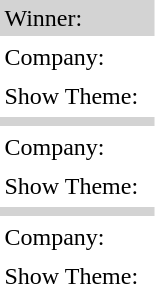<table border="0" cellpadding="3">
<tr>
<td colspan="2" style="background:lightgrey;">Winner: </td>
</tr>
<tr>
<td>Company:</td>
<td></td>
</tr>
<tr>
<td>Show Theme:</td>
<td></td>
</tr>
<tr>
<td colspan="2" style="background:lightgrey;"></td>
</tr>
<tr>
<td>Company:</td>
<td></td>
</tr>
<tr>
<td>Show Theme:</td>
<td></td>
</tr>
<tr>
<td colspan="2" style="background:lightgrey;"></td>
</tr>
<tr>
<td>Company:</td>
<td></td>
</tr>
<tr>
<td>Show Theme:</td>
<td></td>
</tr>
</table>
